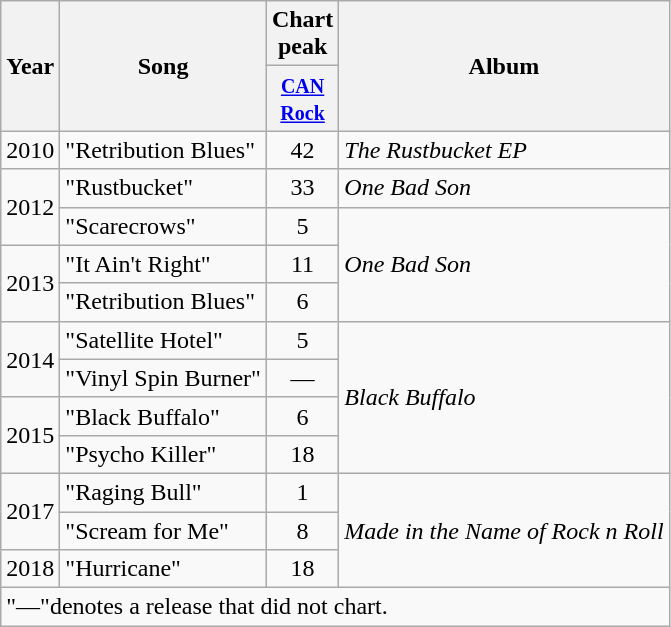<table class="wikitable">
<tr>
<th rowspan="2">Year</th>
<th rowspan="2">Song</th>
<th>Chart peak</th>
<th rowspan="2">Album</th>
</tr>
<tr>
<th style="width:40px;"><small><a href='#'>CAN<br>Rock</a></small><br></th>
</tr>
<tr>
<td>2010</td>
<td>"Retribution Blues"</td>
<td style="text-align:center;">42</td>
<td><em>The Rustbucket EP</em></td>
</tr>
<tr>
<td rowspan="2">2012</td>
<td>"Rustbucket"</td>
<td style="text-align:center;">33</td>
<td><em>One Bad Son</em></td>
</tr>
<tr>
<td>"Scarecrows"</td>
<td style="text-align:center;">5</td>
<td rowspan="3"><em>One Bad Son</em></td>
</tr>
<tr>
<td rowspan="2">2013</td>
<td>"It Ain't Right"</td>
<td style="text-align:center;">11</td>
</tr>
<tr>
<td>"Retribution Blues"</td>
<td style="text-align:center;">6</td>
</tr>
<tr>
<td rowspan="2">2014</td>
<td>"Satellite Hotel"</td>
<td style="text-align:center;">5</td>
<td rowspan="4"><em>Black Buffalo</em></td>
</tr>
<tr>
<td>"Vinyl Spin Burner"</td>
<td style="text-align:center;">—</td>
</tr>
<tr>
<td rowspan="2">2015</td>
<td>"Black Buffalo"</td>
<td style="text-align:center;">6</td>
</tr>
<tr>
<td>"Psycho Killer"</td>
<td style="text-align:center;">18</td>
</tr>
<tr>
<td rowspan="2">2017</td>
<td>"Raging Bull"</td>
<td style="text-align:center;">1</td>
<td rowspan="3"><em>Made in the Name of Rock n Roll</em></td>
</tr>
<tr>
<td>"Scream for Me"</td>
<td style="text-align:center;">8</td>
</tr>
<tr>
<td>2018</td>
<td>"Hurricane"</td>
<td style="text-align:center;">18</td>
</tr>
<tr>
<td colspan="4">"—"denotes a release that did not chart.</td>
</tr>
</table>
